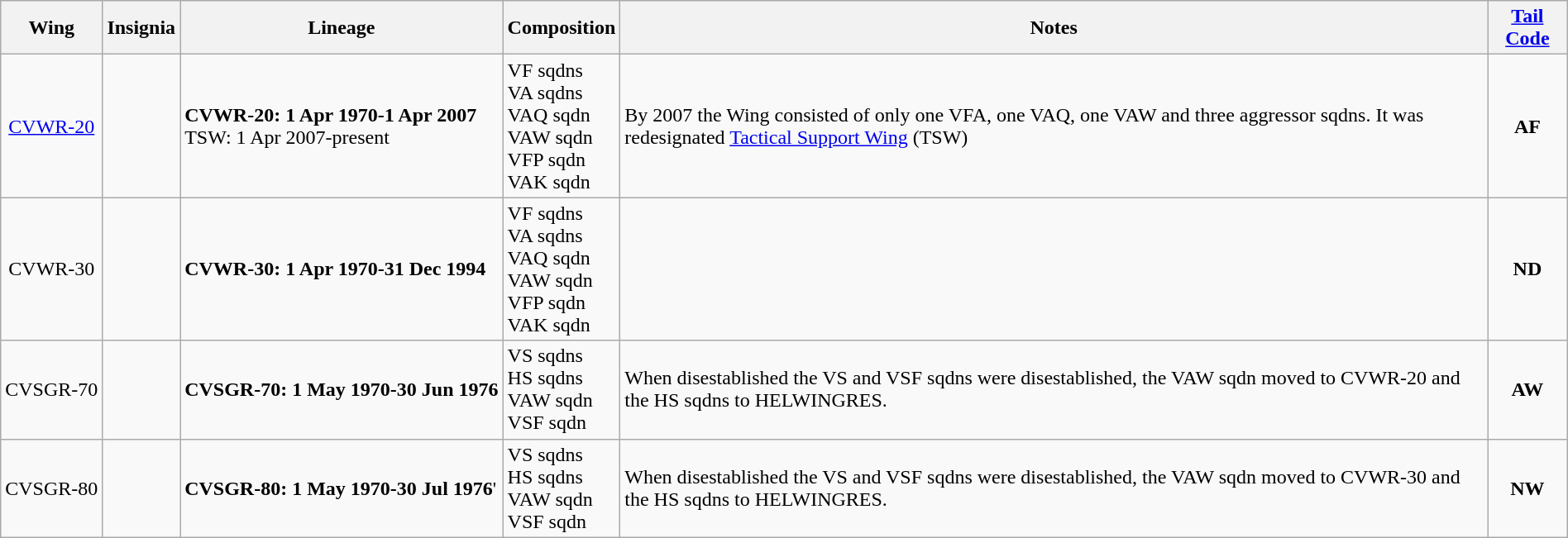<table class="wikitable" width=100% style="text-align: left">
<tr>
<th>Wing</th>
<th>Insignia</th>
<th>Lineage</th>
<th>Composition</th>
<th>Notes</th>
<th><a href='#'>Tail Code</a></th>
</tr>
<tr>
<td align=center><a href='#'>CVWR-20</a></td>
<td></td>
<td><strong>CVWR-20: 1 Apr 1970-1 Apr 2007</strong><br>TSW: 1 Apr 2007-present</td>
<td>VF sqdns<br>VA sqdns<br>VAQ sqdn<br>VAW sqdn<br>VFP sqdn<br>VAK sqdn</td>
<td>By 2007 the Wing consisted of only one VFA, one VAQ, one VAW and three aggressor sqdns. It was redesignated <a href='#'>Tactical Support Wing</a> (TSW)</td>
<td align=center><strong>AF</strong></td>
</tr>
<tr>
<td align=center>CVWR-30</td>
<td></td>
<td><strong>CVWR-30: 1 Apr 1970-31 Dec 1994</strong></td>
<td>VF sqdns<br>VA sqdns<br>VAQ sqdn<br>VAW sqdn<br>VFP sqdn<br>VAK sqdn</td>
<td></td>
<td align=center><strong>ND</strong></td>
</tr>
<tr>
<td align=center style="white-space: nowrap;">CVSGR-70</td>
<td></td>
<td style="white-space: nowrap;"><strong>CVSGR-70: 1 May 1970-30 Jun 1976</strong></td>
<td>VS sqdns<br>HS sqdns<br>VAW sqdn<br>VSF sqdn</td>
<td align=left>When disestablished the VS and VSF sqdns were disestablished, the VAW sqdn moved to CVWR-20 and the HS sqdns to HELWINGRES.</td>
<td align=center><strong>AW</strong></td>
</tr>
<tr>
<td align=center>CVSGR-80</td>
<td></td>
<td style="white-space: nowrap;"><strong>CVSGR-80: 1 May 1970-30 Jul 1976</strong>'</td>
<td style="white-space: nowrap;">VS sqdns<br>HS sqdns<br>VAW sqdn<br>VSF sqdn</td>
<td>When disestablished the VS and VSF sqdns were disestablished, the VAW sqdn moved to CVWR-30 and the HS sqdns to HELWINGRES.</td>
<td align=center><strong>NW</strong></td>
</tr>
</table>
